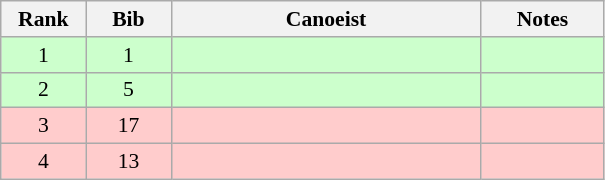<table class="wikitable" style="font-size:90%; text-align:center">
<tr>
<th width="50">Rank</th>
<th width="50">Bib</th>
<th width="200">Canoeist</th>
<th width="75">Notes</th>
</tr>
<tr bgcolor="#CCFFCC">
<td>1</td>
<td>1</td>
<td align="left"></td>
<td></td>
</tr>
<tr bgcolor="#CCFFCC">
<td>2</td>
<td>5</td>
<td align="left"></td>
<td></td>
</tr>
<tr bgcolor="#FFCCCC">
<td>3</td>
<td>17</td>
<td align="left"></td>
<td></td>
</tr>
<tr bgcolor="#FFCCCC">
<td>4</td>
<td>13</td>
<td align="left"></td>
<td></td>
</tr>
</table>
